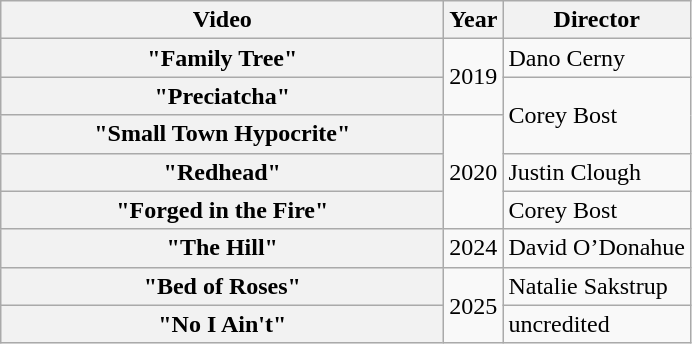<table class="wikitable plainrowheaders">
<tr>
<th style="width:18em;">Video</th>
<th>Year</th>
<th>Director</th>
</tr>
<tr>
<th scope="row">"Family Tree"</th>
<td rowspan="2">2019</td>
<td>Dano Cerny</td>
</tr>
<tr>
<th scope="row">"Preciatcha"</th>
<td rowspan="2">Corey Bost</td>
</tr>
<tr>
<th scope="row">"Small Town Hypocrite"</th>
<td rowspan="3">2020</td>
</tr>
<tr>
<th scope="row">"Redhead"</th>
<td>Justin Clough</td>
</tr>
<tr>
<th scope="row">"Forged in the Fire"</th>
<td>Corey Bost</td>
</tr>
<tr>
<th scope="row">"The Hill"</th>
<td>2024</td>
<td>David O’Donahue</td>
</tr>
<tr>
<th scope="row">"Bed of Roses"</th>
<td rowspan="2">2025</td>
<td>Natalie Sakstrup</td>
</tr>
<tr>
<th scope="row">"No I Ain't"</th>
<td>uncredited</td>
</tr>
</table>
